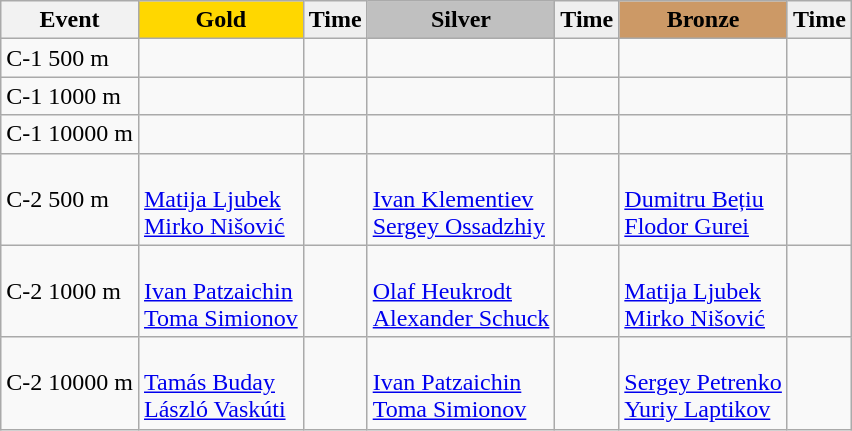<table class="wikitable">
<tr>
<th>Event</th>
<td align=center bgcolor="gold"><strong>Gold</strong></td>
<td align=center bgcolor="EFEFEF"><strong>Time</strong></td>
<td align=center bgcolor="silver"><strong>Silver</strong></td>
<td align=center bgcolor="EFEFEF"><strong>Time</strong></td>
<td align=center bgcolor="CC9966"><strong>Bronze</strong></td>
<td align=center bgcolor="EFEFEF"><strong>Time</strong></td>
</tr>
<tr>
<td>C-1 500 m</td>
<td></td>
<td></td>
<td></td>
<td></td>
<td></td>
<td></td>
</tr>
<tr>
<td>C-1 1000 m</td>
<td></td>
<td></td>
<td></td>
<td></td>
<td></td>
<td></td>
</tr>
<tr>
<td>C-1 10000 m</td>
<td></td>
<td></td>
<td></td>
<td></td>
<td></td>
<td></td>
</tr>
<tr>
<td>C-2 500 m</td>
<td><br><a href='#'>Matija Ljubek</a><br><a href='#'>Mirko Nišović</a></td>
<td></td>
<td><br><a href='#'>Ivan Klementiev</a><br><a href='#'>Sergey Ossadzhiy</a></td>
<td></td>
<td><br><a href='#'>Dumitru Bețiu</a><br><a href='#'>Flodor Gurei</a></td>
<td></td>
</tr>
<tr>
<td>C-2 1000 m</td>
<td><br><a href='#'>Ivan Patzaichin</a><br><a href='#'>Toma Simionov</a></td>
<td></td>
<td><br><a href='#'>Olaf Heukrodt</a><br><a href='#'>Alexander Schuck</a></td>
<td></td>
<td><br><a href='#'>Matija Ljubek</a><br><a href='#'>Mirko Nišović</a></td>
<td></td>
</tr>
<tr>
<td>C-2 10000 m</td>
<td><br><a href='#'>Tamás Buday</a><br><a href='#'>László Vaskúti</a></td>
<td></td>
<td><br><a href='#'>Ivan Patzaichin</a><br><a href='#'>Toma Simionov</a></td>
<td></td>
<td><br><a href='#'>Sergey Petrenko</a><br><a href='#'>Yuriy Laptikov</a></td>
<td></td>
</tr>
</table>
